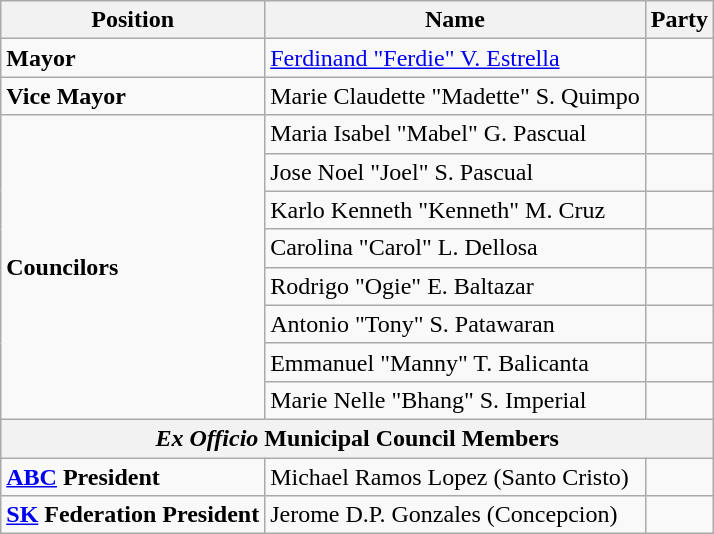<table class=wikitable>
<tr>
<th>Position</th>
<th>Name</th>
<th colspan=2>Party</th>
</tr>
<tr>
<td><strong>Mayor</strong></td>
<td><a href='#'>Ferdinand "Ferdie" V. Estrella</a></td>
<td></td>
</tr>
<tr>
<td><strong>Vice Mayor</strong></td>
<td>Marie Claudette "Madette" S. Quimpo</td>
<td></td>
</tr>
<tr>
<td rowspan=8><strong>Councilors</strong></td>
<td>Maria Isabel "Mabel" G. Pascual</td>
<td></td>
</tr>
<tr>
<td>Jose Noel "Joel" S. Pascual</td>
<td></td>
</tr>
<tr>
<td>Karlo Kenneth "Kenneth" M. Cruz</td>
<td></td>
</tr>
<tr>
<td>Carolina "Carol" L. Dellosa</td>
<td></td>
</tr>
<tr>
<td>Rodrigo "Ogie" E. Baltazar</td>
<td></td>
</tr>
<tr>
<td>Antonio "Tony" S. Patawaran</td>
<td></td>
</tr>
<tr>
<td>Emmanuel "Manny" T. Balicanta</td>
<td></td>
</tr>
<tr>
<td>Marie Nelle "Bhang" S. Imperial</td>
<td></td>
</tr>
<tr>
<th colspan=4><em>Ex Officio</em> Municipal Council Members</th>
</tr>
<tr>
<td><strong><a href='#'>ABC</a> President</strong></td>
<td>Michael Ramos Lopez (Santo Cristo)</td>
<td></td>
</tr>
<tr>
<td><strong><a href='#'>SK</a> Federation President</strong></td>
<td>Jerome D.P. Gonzales (Concepcion)</td>
<td></td>
</tr>
</table>
